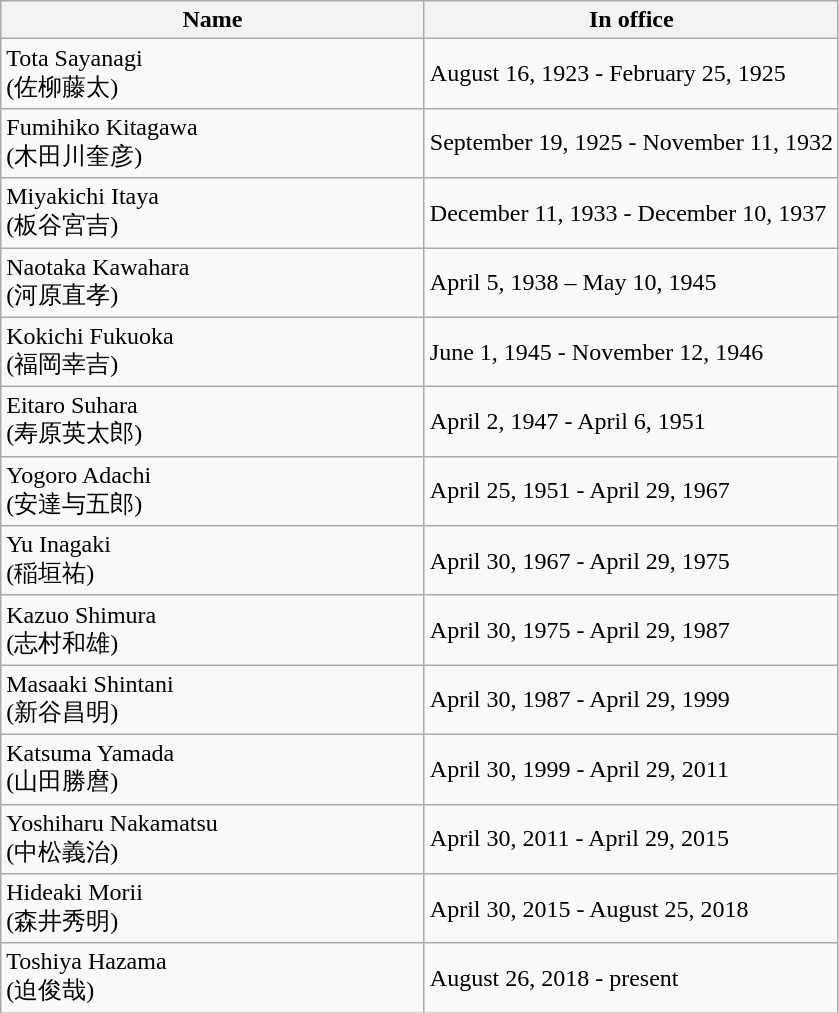<table id class="sort wikitable" style="text-align:left">
<tr>
<th width="275">Name</th>
<th>In office</th>
</tr>
<tr>
<td>Tota Sayanagi <br>(佐柳藤太)<br></td>
<td>August 16, 1923 - February 25, 1925</td>
</tr>
<tr>
<td>Fumihiko Kitagawa <br>(木田川奎彦)<br></td>
<td>September 19, 1925 - November 11, 1932</td>
</tr>
<tr>
<td>Miyakichi Itaya <br>(板谷宮吉)<br></td>
<td>December 11, 1933 - December 10, 1937</td>
</tr>
<tr>
<td>Naotaka Kawahara <br>(河原直孝)<br></td>
<td>April 5, 1938 – May 10, 1945</td>
</tr>
<tr>
<td>Kokichi Fukuoka <br>(福岡幸吉)<br></td>
<td>June 1, 1945 - November 12, 1946</td>
</tr>
<tr>
<td>Eitaro Suhara <br>(寿原英太郎)<br></td>
<td>April 2, 1947 - April 6, 1951</td>
</tr>
<tr>
<td>Yogoro Adachi <br>(安達与五郎)<br></td>
<td>April 25, 1951 - April 29, 1967</td>
</tr>
<tr>
<td>Yu Inagaki <br>(稲垣祐)<br></td>
<td>April 30, 1967 - April 29, 1975</td>
</tr>
<tr>
<td>Kazuo Shimura <br>(志村和雄)<br></td>
<td>April 30, 1975 - April 29, 1987</td>
</tr>
<tr>
<td>Masaaki Shintani <br>(新谷昌明)<br></td>
<td>April 30, 1987 - April 29, 1999</td>
</tr>
<tr>
<td>Katsuma Yamada <br>(山田勝麿)<br></td>
<td>April 30, 1999 - April 29, 2011</td>
</tr>
<tr>
<td>Yoshiharu Nakamatsu <br>(中松義治)<br></td>
<td>April 30, 2011 - April 29, 2015</td>
</tr>
<tr>
<td>Hideaki Morii <br>(森井秀明)<br></td>
<td>April 30, 2015 - August 25, 2018</td>
</tr>
<tr>
<td>Toshiya Hazama <br>(迫俊哉)<br></td>
<td>August 26, 2018 - present</td>
</tr>
</table>
